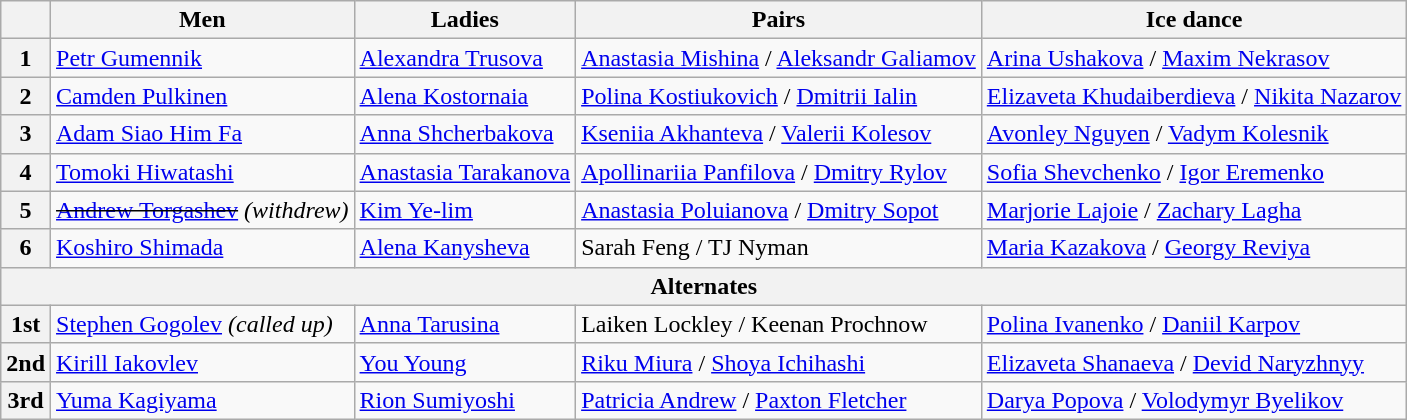<table class="wikitable">
<tr>
<th></th>
<th>Men</th>
<th>Ladies</th>
<th>Pairs</th>
<th>Ice dance</th>
</tr>
<tr>
<th>1</th>
<td> <a href='#'>Petr Gumennik</a></td>
<td> <a href='#'>Alexandra Trusova</a></td>
<td> <a href='#'>Anastasia Mishina</a> / <a href='#'>Aleksandr Galiamov</a></td>
<td> <a href='#'>Arina Ushakova</a> / <a href='#'>Maxim Nekrasov</a></td>
</tr>
<tr>
<th>2</th>
<td> <a href='#'>Camden Pulkinen</a></td>
<td> <a href='#'>Alena Kostornaia</a></td>
<td> <a href='#'>Polina Kostiukovich</a> / <a href='#'>Dmitrii Ialin</a></td>
<td> <a href='#'>Elizaveta Khudaiberdieva</a> / <a href='#'>Nikita Nazarov</a></td>
</tr>
<tr>
<th>3</th>
<td> <a href='#'>Adam Siao Him Fa</a></td>
<td> <a href='#'>Anna Shcherbakova</a></td>
<td> <a href='#'>Kseniia Akhanteva</a> / <a href='#'>Valerii Kolesov</a></td>
<td> <a href='#'>Avonley Nguyen</a> / <a href='#'>Vadym Kolesnik</a></td>
</tr>
<tr>
<th>4</th>
<td> <a href='#'>Tomoki Hiwatashi</a></td>
<td> <a href='#'>Anastasia Tarakanova</a></td>
<td> <a href='#'>Apollinariia Panfilova</a> / <a href='#'>Dmitry Rylov</a></td>
<td> <a href='#'>Sofia Shevchenko</a> / <a href='#'>Igor Eremenko</a></td>
</tr>
<tr>
<th>5</th>
<td><s> <a href='#'>Andrew Torgashev</a></s> <em>(withdrew)</em></td>
<td> <a href='#'>Kim Ye-lim</a></td>
<td> <a href='#'>Anastasia Poluianova</a> / <a href='#'>Dmitry Sopot</a></td>
<td> <a href='#'>Marjorie Lajoie</a> / <a href='#'>Zachary Lagha</a></td>
</tr>
<tr>
<th>6</th>
<td> <a href='#'>Koshiro Shimada</a></td>
<td> <a href='#'>Alena Kanysheva</a></td>
<td> Sarah Feng / TJ Nyman</td>
<td> <a href='#'>Maria Kazakova</a> / <a href='#'>Georgy Reviya</a></td>
</tr>
<tr>
<th colspan=5 align=center>Alternates</th>
</tr>
<tr>
<th>1st</th>
<td> <a href='#'>Stephen Gogolev</a> <em>(called up)</em></td>
<td> <a href='#'>Anna Tarusina</a></td>
<td> Laiken Lockley / Keenan Prochnow</td>
<td> <a href='#'>Polina Ivanenko</a> / <a href='#'>Daniil Karpov</a></td>
</tr>
<tr>
<th>2nd</th>
<td> <a href='#'>Kirill Iakovlev</a></td>
<td> <a href='#'>You Young</a></td>
<td> <a href='#'>Riku Miura</a> / <a href='#'>Shoya Ichihashi</a></td>
<td> <a href='#'>Elizaveta Shanaeva</a> / <a href='#'>Devid Naryzhnyy</a></td>
</tr>
<tr>
<th>3rd</th>
<td> <a href='#'>Yuma Kagiyama</a></td>
<td> <a href='#'>Rion Sumiyoshi</a></td>
<td> <a href='#'>Patricia Andrew</a> / <a href='#'>Paxton Fletcher</a></td>
<td> <a href='#'>Darya Popova</a> / <a href='#'>Volodymyr Byelikov</a></td>
</tr>
</table>
